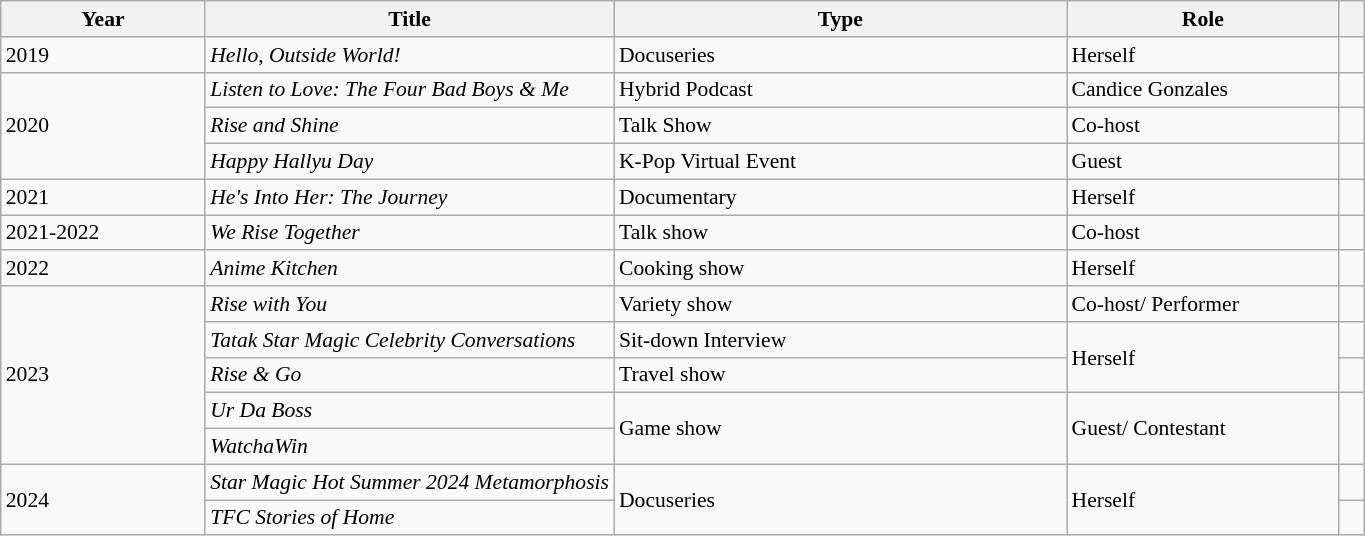<table class="wikitable sortable plainrowheaders" style="font-size:90%">
<tr>
<th scope="col" width="15%">Year</th>
<th scope="col" width="30%">Title</th>
<th>Type</th>
<th scope="col" width="20%">Role</th>
<th class="unsortable"></th>
</tr>
<tr>
<td>2019</td>
<td><em>Hello, Outside World!</em></td>
<td>Docuseries</td>
<td>Herself</td>
<td align="center"></td>
</tr>
<tr>
<td rowspan="3">2020</td>
<td><em>Listen to Love: The Four Bad Boys & Me</em></td>
<td>Hybrid Podcast</td>
<td>Candice Gonzales</td>
<td align="center"></td>
</tr>
<tr>
<td><em>Rise and Shine</em></td>
<td>Talk Show</td>
<td>Co-host</td>
<td></td>
</tr>
<tr>
<td><em>Happy Hallyu Day</em></td>
<td>K-Pop Virtual Event</td>
<td>Guest</td>
<td align="center"></td>
</tr>
<tr>
<td>2021</td>
<td><em>He's Into Her: The Journey</em></td>
<td>Documentary</td>
<td>Herself</td>
<td></td>
</tr>
<tr>
<td>2021-2022</td>
<td><em>We Rise Together</em></td>
<td>Talk show</td>
<td>Co-host</td>
<td align="center"></td>
</tr>
<tr>
<td>2022</td>
<td><em>Anime Kitchen</em></td>
<td>Cooking show</td>
<td>Herself</td>
<td align="center"></td>
</tr>
<tr>
<td rowspan="5">2023</td>
<td><em>Rise with You</em></td>
<td>Variety show</td>
<td>Co-host/ Performer</td>
<td align="center"></td>
</tr>
<tr>
<td><em>Tatak Star Magic Celebrity Conversations</em></td>
<td>Sit-down Interview</td>
<td rowspan="2">Herself</td>
<td align="center"></td>
</tr>
<tr>
<td><em>Rise & Go</em></td>
<td>Travel show</td>
<td align="center"></td>
</tr>
<tr>
<td><em>Ur Da Boss</em></td>
<td rowspan="2">Game show</td>
<td rowspan="2">Guest/ Contestant</td>
<td rowspan="2" align="center"></td>
</tr>
<tr>
<td><em>WatchaWin</em></td>
</tr>
<tr>
<td rowspan=2>2024</td>
<td><em>Star Magic Hot Summer 2024 Metamorphosis</em></td>
<td rowspan=2>Docuseries</td>
<td rowspan=2>Herself</td>
<td align="center"></td>
</tr>
<tr>
<td><em>TFC Stories of Home</em></td>
<td align="center"></td>
</tr>
</table>
